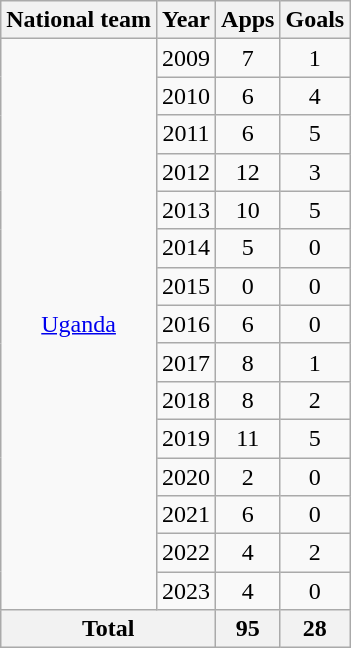<table class="wikitable" style="text-align:center">
<tr>
<th>National team</th>
<th>Year</th>
<th>Apps</th>
<th>Goals</th>
</tr>
<tr>
<td rowspan="15"><a href='#'>Uganda</a></td>
<td>2009</td>
<td>7</td>
<td>1</td>
</tr>
<tr>
<td>2010</td>
<td>6</td>
<td>4</td>
</tr>
<tr>
<td>2011</td>
<td>6</td>
<td>5</td>
</tr>
<tr>
<td>2012</td>
<td>12</td>
<td>3</td>
</tr>
<tr>
<td>2013</td>
<td>10</td>
<td>5</td>
</tr>
<tr>
<td>2014</td>
<td>5</td>
<td>0</td>
</tr>
<tr>
<td>2015</td>
<td>0</td>
<td>0</td>
</tr>
<tr>
<td>2016</td>
<td>6</td>
<td>0</td>
</tr>
<tr>
<td>2017</td>
<td>8</td>
<td>1</td>
</tr>
<tr>
<td>2018</td>
<td>8</td>
<td>2</td>
</tr>
<tr>
<td>2019</td>
<td>11</td>
<td>5</td>
</tr>
<tr>
<td>2020</td>
<td>2</td>
<td>0</td>
</tr>
<tr>
<td>2021</td>
<td>6</td>
<td>0</td>
</tr>
<tr>
<td>2022</td>
<td>4</td>
<td>2</td>
</tr>
<tr>
<td>2023</td>
<td>4</td>
<td>0</td>
</tr>
<tr>
<th colspan="2">Total</th>
<th>95</th>
<th>28</th>
</tr>
</table>
